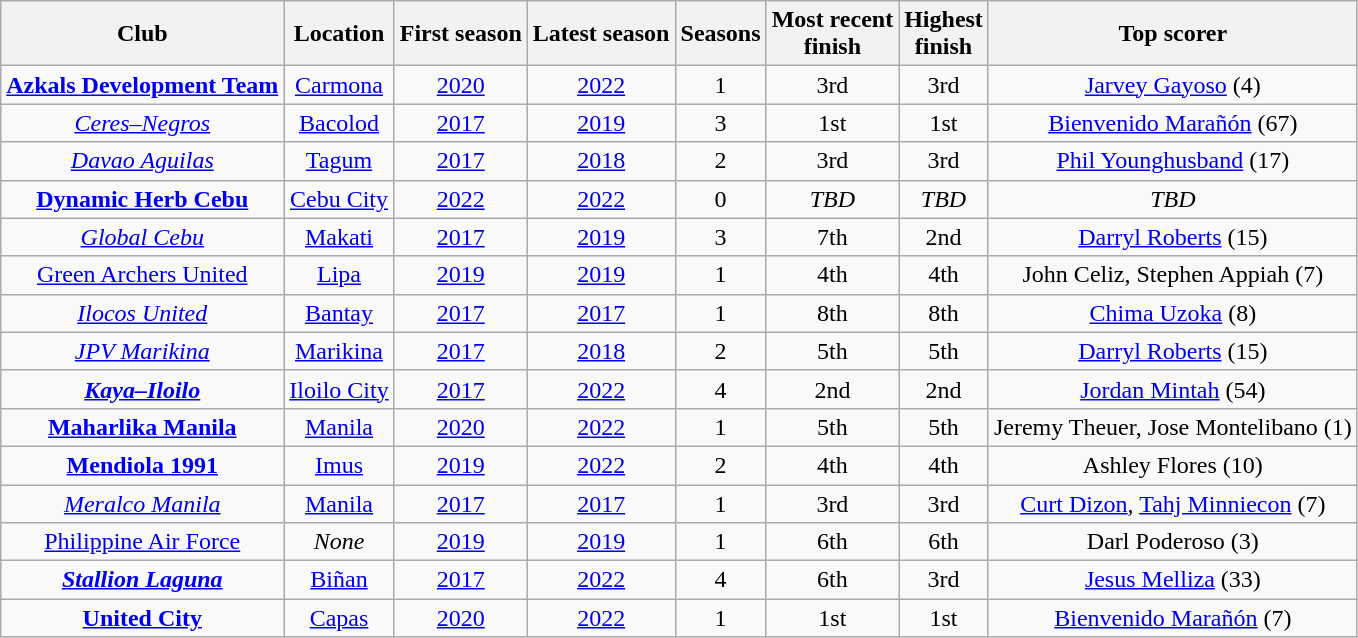<table class="wikitable sortable" style="text-align:center; font-size:97;">
<tr>
<th>Club</th>
<th>Location</th>
<th>First season</th>
<th>Latest season</th>
<th>Seasons</th>
<th data-sort-type="number">Most recent<br>finish</th>
<th data-sort-type="number">Highest<br>finish</th>
<th data-sort-type="number">Top scorer</th>
</tr>
<tr>
<td><strong><a href='#'>Azkals Development Team</a></strong></td>
<td><a href='#'>Carmona</a></td>
<td><a href='#'>2020</a></td>
<td><a href='#'>2022</a></td>
<td>1</td>
<td>3rd</td>
<td>3rd</td>
<td><a href='#'>Jarvey Gayoso</a> (4)</td>
</tr>
<tr>
<td><em><a href='#'>Ceres–Negros</a></em></td>
<td><a href='#'>Bacolod</a></td>
<td><a href='#'>2017</a></td>
<td><a href='#'>2019</a></td>
<td>3</td>
<td>1st</td>
<td>1st</td>
<td><a href='#'>Bienvenido Marañón</a> (67)</td>
</tr>
<tr>
<td><em><a href='#'>Davao Aguilas</a></em></td>
<td><a href='#'>Tagum</a></td>
<td><a href='#'>2017</a></td>
<td><a href='#'>2018</a></td>
<td>2</td>
<td>3rd</td>
<td>3rd</td>
<td><a href='#'>Phil Younghusband</a> (17)</td>
</tr>
<tr>
<td><strong><a href='#'>Dynamic Herb Cebu</a></strong></td>
<td><a href='#'>Cebu City</a></td>
<td><a href='#'>2022</a></td>
<td><a href='#'>2022</a></td>
<td>0</td>
<td><em>TBD</em></td>
<td><em>TBD</em></td>
<td><em>TBD</em></td>
</tr>
<tr>
<td><em><a href='#'>Global Cebu</a></em></td>
<td><a href='#'>Makati</a></td>
<td><a href='#'>2017</a></td>
<td><a href='#'>2019</a></td>
<td>3</td>
<td>7th</td>
<td>2nd</td>
<td><a href='#'>Darryl Roberts</a> (15)</td>
</tr>
<tr>
<td><a href='#'>Green Archers United</a></td>
<td><a href='#'>Lipa</a></td>
<td><a href='#'>2019</a></td>
<td><a href='#'>2019</a></td>
<td>1</td>
<td>4th</td>
<td>4th</td>
<td>John Celiz, Stephen Appiah (7)</td>
</tr>
<tr>
<td><em><a href='#'>Ilocos United</a></em></td>
<td><a href='#'>Bantay</a></td>
<td><a href='#'>2017</a></td>
<td><a href='#'>2017</a></td>
<td>1</td>
<td>8th</td>
<td>8th</td>
<td><a href='#'>Chima Uzoka</a> (8)</td>
</tr>
<tr>
<td><em><a href='#'>JPV Marikina</a></em></td>
<td><a href='#'>Marikina</a></td>
<td><a href='#'>2017</a></td>
<td><a href='#'>2018</a></td>
<td>2</td>
<td>5th</td>
<td>5th</td>
<td><a href='#'>Darryl Roberts</a> (15)</td>
</tr>
<tr>
<td><strong><em><a href='#'>Kaya–Iloilo</a></em></strong></td>
<td><a href='#'>Iloilo City</a></td>
<td><a href='#'>2017</a></td>
<td><a href='#'>2022</a></td>
<td>4</td>
<td>2nd</td>
<td>2nd</td>
<td><a href='#'>Jordan Mintah</a> (54)</td>
</tr>
<tr>
<td><strong><a href='#'>Maharlika Manila</a></strong></td>
<td><a href='#'>Manila</a></td>
<td><a href='#'>2020</a></td>
<td><a href='#'>2022</a></td>
<td>1</td>
<td>5th</td>
<td>5th</td>
<td>Jeremy Theuer, Jose Montelibano (1)</td>
</tr>
<tr>
<td><strong><a href='#'>Mendiola 1991</a></strong></td>
<td><a href='#'>Imus</a></td>
<td><a href='#'>2019</a></td>
<td><a href='#'>2022</a></td>
<td>2</td>
<td>4th</td>
<td>4th</td>
<td>Ashley Flores (10)</td>
</tr>
<tr>
<td><em><a href='#'>Meralco Manila</a></em></td>
<td><a href='#'>Manila</a></td>
<td><a href='#'>2017</a></td>
<td><a href='#'>2017</a></td>
<td>1</td>
<td>3rd</td>
<td>3rd</td>
<td><a href='#'>Curt Dizon</a>, <a href='#'>Tahj Minniecon</a> (7)</td>
</tr>
<tr>
<td><a href='#'>Philippine Air Force</a></td>
<td><em>None</em></td>
<td><a href='#'>2019</a></td>
<td><a href='#'>2019</a></td>
<td>1</td>
<td>6th</td>
<td>6th</td>
<td>Darl Poderoso (3)</td>
</tr>
<tr>
<td><strong><em><a href='#'>Stallion Laguna</a></em></strong></td>
<td><a href='#'>Biñan</a></td>
<td><a href='#'>2017</a></td>
<td><a href='#'>2022</a></td>
<td>4</td>
<td>6th</td>
<td>3rd</td>
<td><a href='#'>Jesus Melliza</a> (33)</td>
</tr>
<tr>
<td><strong><a href='#'>United City</a></strong></td>
<td><a href='#'>Capas</a></td>
<td><a href='#'>2020</a></td>
<td><a href='#'>2022</a></td>
<td>1</td>
<td>1st</td>
<td>1st</td>
<td><a href='#'>Bienvenido Marañón</a> (7)</td>
</tr>
</table>
